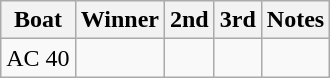<table class="wikitable">
<tr>
<th>Boat</th>
<th>Winner</th>
<th>2nd</th>
<th>3rd</th>
<th>Notes</th>
</tr>
<tr>
<td>AC 40</td>
<td></td>
<td></td>
<td></td>
<td></td>
</tr>
</table>
